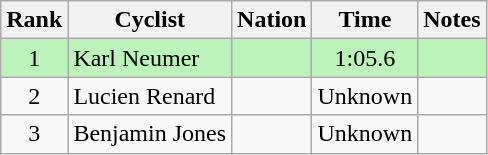<table class="wikitable sortable">
<tr>
<th>Rank</th>
<th>Cyclist</th>
<th>Nation</th>
<th>Time</th>
<th>Notes</th>
</tr>
<tr bgcolor=bbf3bb>
<td align=center>1</td>
<td>Karl Neumer</td>
<td></td>
<td align=center>1:05.6</td>
<td align=center></td>
</tr>
<tr>
<td align=center>2</td>
<td>Lucien Renard</td>
<td></td>
<td align=center>Unknown</td>
<td></td>
</tr>
<tr>
<td align=center>3</td>
<td>Benjamin Jones</td>
<td></td>
<td align=center>Unknown</td>
<td></td>
</tr>
</table>
